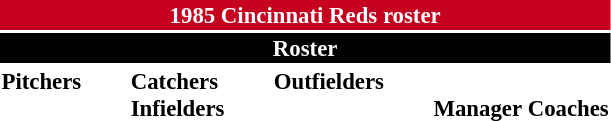<table class="toccolours" style="font-size: 95%;">
<tr>
<th colspan="10" style="background:#c6011f; color:white; text-align:center;">1985 Cincinnati Reds roster</th>
</tr>
<tr>
<td colspan="10" style="background:black; color:white; text-align:center;"><strong>Roster</strong></td>
</tr>
<tr>
<td valign="top"><strong>Pitchers</strong><br>













</td>
<td style="width:25px;"></td>
<td valign="top"><strong>Catchers</strong><br>



<strong>Infielders</strong>









</td>
<td style="width:25px;"></td>
<td valign="top"><strong>Outfielders</strong><br>






</td>
<td style="width:25px;"></td>
<td valign="top"><br><strong>Manager</strong>

<strong>Coaches</strong>




</td>
</tr>
</table>
